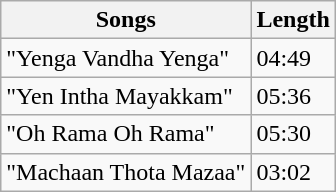<table class="wikitable">
<tr>
<th>Songs</th>
<th>Length</th>
</tr>
<tr>
<td>"Yenga Vandha Yenga"</td>
<td>04:49</td>
</tr>
<tr>
<td>"Yen Intha Mayakkam"</td>
<td>05:36</td>
</tr>
<tr>
<td>"Oh Rama Oh Rama"</td>
<td>05:30</td>
</tr>
<tr>
<td>"Machaan Thota Mazaa"</td>
<td>03:02</td>
</tr>
</table>
